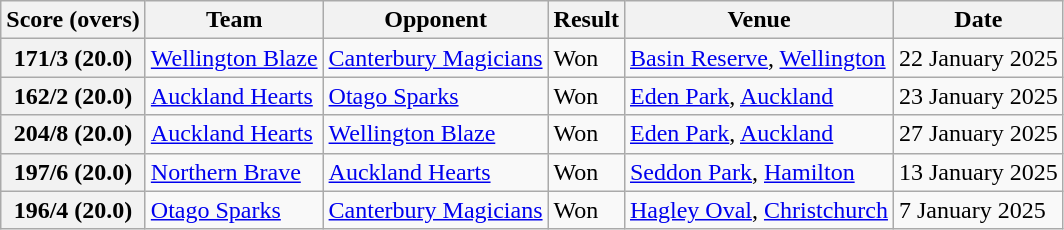<table class="wikitable">
<tr>
<th>Score (overs)</th>
<th>Team</th>
<th>Opponent</th>
<th>Result</th>
<th>Venue</th>
<th>Date</th>
</tr>
<tr>
<th>171/3 (20.0)</th>
<td><a href='#'>Wellington Blaze</a></td>
<td><a href='#'>Canterbury Magicians</a></td>
<td>Won</td>
<td><a href='#'>Basin Reserve</a>, <a href='#'>Wellington</a></td>
<td>22 January 2025</td>
</tr>
<tr>
<th>162/2 (20.0)</th>
<td><a href='#'>Auckland Hearts</a></td>
<td><a href='#'>Otago Sparks</a></td>
<td>Won</td>
<td><a href='#'>Eden Park</a>, <a href='#'>Auckland</a></td>
<td>23 January 2025</td>
</tr>
<tr>
<th>204/8 (20.0)</th>
<td><a href='#'>Auckland Hearts</a></td>
<td><a href='#'>Wellington Blaze</a></td>
<td>Won</td>
<td><a href='#'>Eden Park</a>, <a href='#'>Auckland</a></td>
<td>27 January 2025</td>
</tr>
<tr>
<th>197/6 (20.0)</th>
<td><a href='#'>Northern Brave</a></td>
<td><a href='#'>Auckland Hearts</a></td>
<td>Won</td>
<td><a href='#'>Seddon Park</a>, <a href='#'>Hamilton</a></td>
<td>13 January 2025</td>
</tr>
<tr>
<th>196/4 (20.0)</th>
<td><a href='#'>Otago Sparks</a></td>
<td><a href='#'>Canterbury Magicians</a></td>
<td>Won</td>
<td><a href='#'>Hagley Oval</a>, <a href='#'>Christchurch</a></td>
<td>7 January 2025</td>
</tr>
</table>
